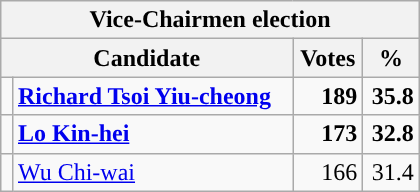<table class="wikitable" style="text-align:right; width:280px">
<tr>
<th colspan=4>Vice-Chairmen election</th>
</tr>
<tr>
<th colspan=2>Candidate</th>
<th>Votes</th>
<th>%</th>
</tr>
<tr>
<td></td>
<td align=left><strong><a href='#'>Richard Tsoi Yiu-cheong</a></strong></td>
<td><strong>189</strong></td>
<td><strong>35.8</strong></td>
</tr>
<tr>
<td></td>
<td align=left><strong><a href='#'>Lo Kin-hei</a></strong></td>
<td><strong>173</strong></td>
<td><strong>32.8</strong></td>
</tr>
<tr>
<td></td>
<td align=left><a href='#'>Wu Chi-wai</a></td>
<td>166</td>
<td>31.4</td>
</tr>
</table>
